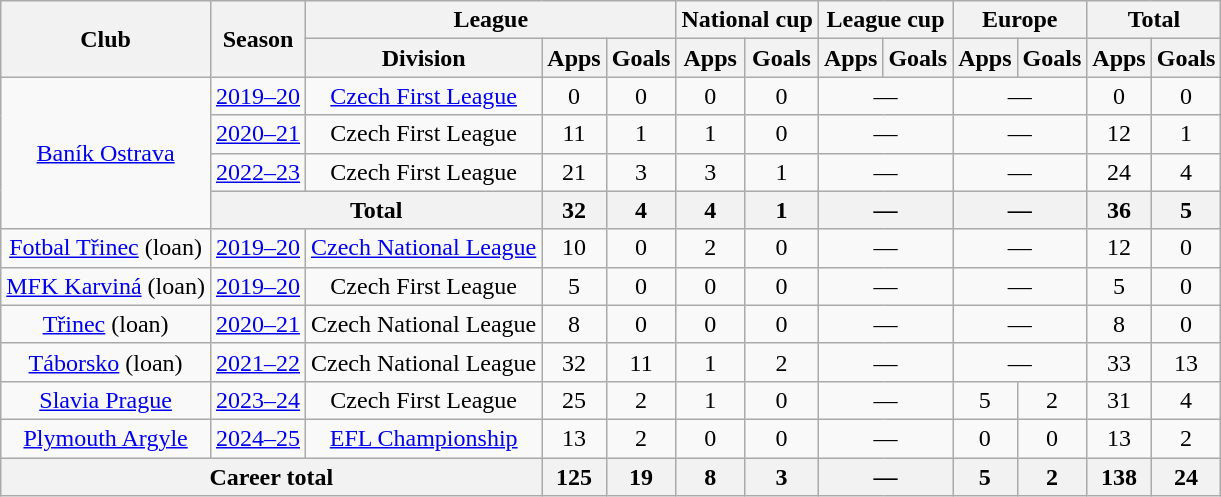<table class="wikitable" style="text-align:center">
<tr>
<th rowspan="2">Club</th>
<th rowspan="2">Season</th>
<th colspan="3">League</th>
<th colspan="2">National cup</th>
<th colspan="2">League cup</th>
<th colspan="2">Europe</th>
<th colspan="2">Total</th>
</tr>
<tr>
<th>Division</th>
<th>Apps</th>
<th>Goals</th>
<th>Apps</th>
<th>Goals</th>
<th>Apps</th>
<th>Goals</th>
<th>Apps</th>
<th>Goals</th>
<th>Apps</th>
<th>Goals</th>
</tr>
<tr>
<td rowspan="4"><a href='#'>Baník Ostrava</a></td>
<td><a href='#'>2019–20</a></td>
<td><a href='#'>Czech First League</a></td>
<td>0</td>
<td>0</td>
<td>0</td>
<td>0</td>
<td colspan="2">—</td>
<td colspan="2">—</td>
<td>0</td>
<td>0</td>
</tr>
<tr>
<td><a href='#'>2020–21</a></td>
<td>Czech First League</td>
<td>11</td>
<td>1</td>
<td>1</td>
<td>0</td>
<td colspan="2">—</td>
<td colspan="2">—</td>
<td>12</td>
<td>1</td>
</tr>
<tr>
<td><a href='#'>2022–23</a></td>
<td>Czech First League</td>
<td>21</td>
<td>3</td>
<td>3</td>
<td>1</td>
<td colspan="2">—</td>
<td colspan="2">—</td>
<td>24</td>
<td>4</td>
</tr>
<tr>
<th colspan="2">Total</th>
<th>32</th>
<th>4</th>
<th>4</th>
<th>1</th>
<th colspan="2">—</th>
<th colspan="2">—</th>
<th>36</th>
<th>5</th>
</tr>
<tr>
<td><a href='#'>Fotbal Třinec</a> (loan)</td>
<td><a href='#'>2019–20</a></td>
<td><a href='#'>Czech National League</a></td>
<td>10</td>
<td>0</td>
<td>2</td>
<td>0</td>
<td colspan="2">—</td>
<td colspan="2">—</td>
<td>12</td>
<td>0</td>
</tr>
<tr>
<td><a href='#'>MFK Karviná</a> (loan)</td>
<td><a href='#'>2019–20</a></td>
<td>Czech First League</td>
<td>5</td>
<td>0</td>
<td>0</td>
<td>0</td>
<td colspan="2">—</td>
<td colspan="2">—</td>
<td>5</td>
<td>0</td>
</tr>
<tr>
<td><a href='#'>Třinec</a> (loan)</td>
<td><a href='#'>2020–21</a></td>
<td>Czech National League</td>
<td>8</td>
<td>0</td>
<td>0</td>
<td>0</td>
<td colspan="2">—</td>
<td colspan="2">—</td>
<td>8</td>
<td>0</td>
</tr>
<tr>
<td><a href='#'>Táborsko</a> (loan)</td>
<td><a href='#'>2021–22</a></td>
<td>Czech National League</td>
<td>32</td>
<td>11</td>
<td>1</td>
<td>2</td>
<td colspan="2">—</td>
<td colspan="2">—</td>
<td>33</td>
<td>13</td>
</tr>
<tr>
<td><a href='#'>Slavia Prague</a></td>
<td><a href='#'>2023–24</a></td>
<td>Czech First League</td>
<td>25</td>
<td>2</td>
<td>1</td>
<td>0</td>
<td colspan="2">—</td>
<td>5</td>
<td>2</td>
<td>31</td>
<td>4</td>
</tr>
<tr>
<td><a href='#'>Plymouth Argyle</a></td>
<td><a href='#'>2024–25</a></td>
<td><a href='#'>EFL Championship</a></td>
<td>13</td>
<td>2</td>
<td>0</td>
<td>0</td>
<td colspan="2">—</td>
<td>0</td>
<td>0</td>
<td>13</td>
<td>2</td>
</tr>
<tr>
<th colspan="3">Career total</th>
<th>125</th>
<th>19</th>
<th>8</th>
<th>3</th>
<th colspan="2">—</th>
<th>5</th>
<th>2</th>
<th>138</th>
<th>24</th>
</tr>
</table>
